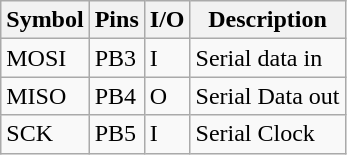<table class="wikitable">
<tr>
<th>Symbol</th>
<th>Pins</th>
<th>I/O</th>
<th>Description</th>
</tr>
<tr>
<td>MOSI</td>
<td>PB3</td>
<td>I</td>
<td>Serial data in</td>
</tr>
<tr>
<td>MISO</td>
<td>PB4</td>
<td>O</td>
<td>Serial Data out</td>
</tr>
<tr>
<td>SCK</td>
<td>PB5</td>
<td>I</td>
<td>Serial Clock</td>
</tr>
</table>
